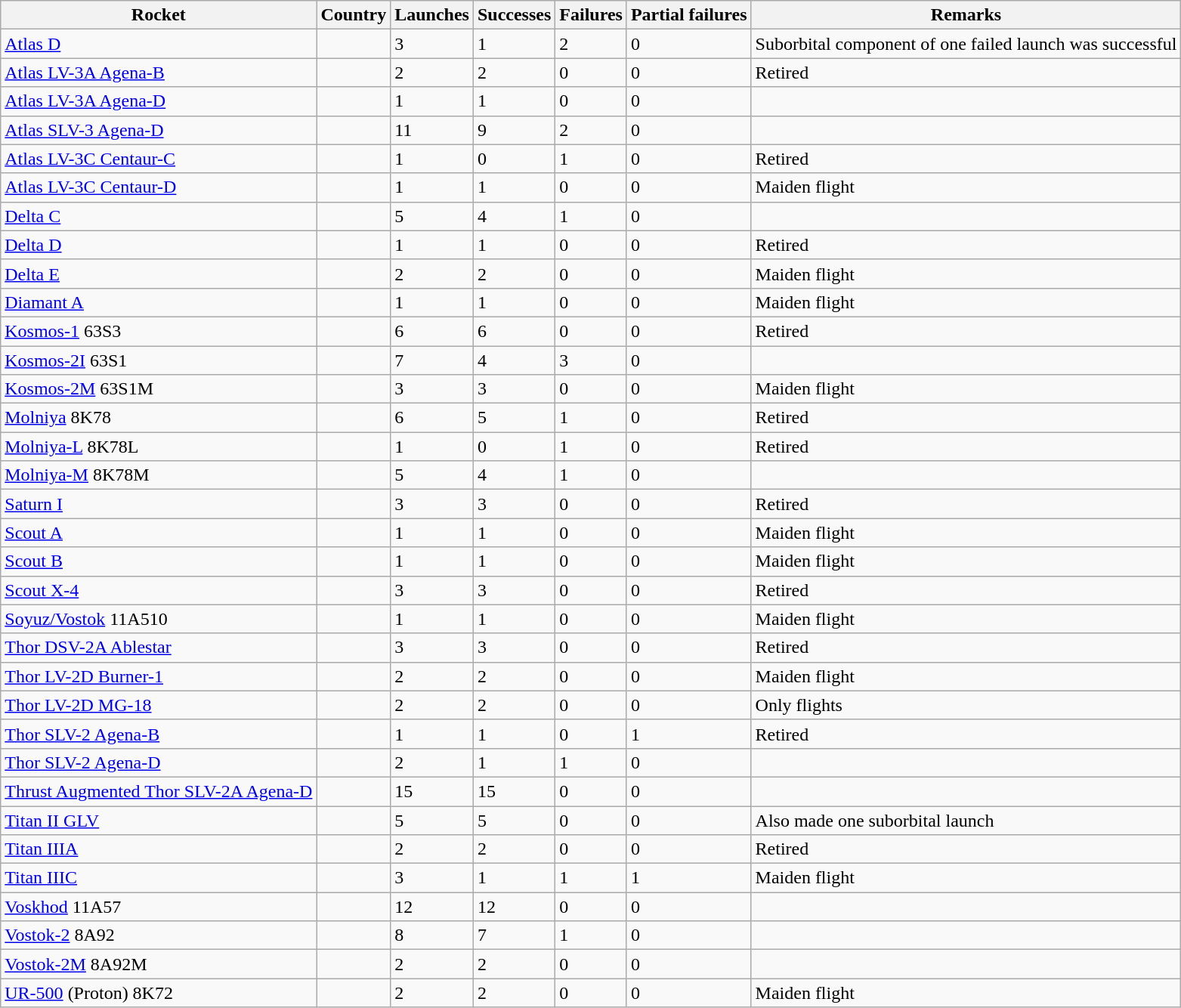<table class="wikitable sortable">
<tr>
<th>Rocket</th>
<th>Country</th>
<th>Launches</th>
<th>Successes</th>
<th>Failures</th>
<th>Partial failures</th>
<th>Remarks</th>
</tr>
<tr>
<td><a href='#'>Atlas D</a></td>
<td></td>
<td>3</td>
<td>1</td>
<td>2</td>
<td>0</td>
<td>Suborbital component of one failed launch was successful</td>
</tr>
<tr>
<td><a href='#'>Atlas LV-3A Agena-B</a></td>
<td></td>
<td>2</td>
<td>2</td>
<td>0</td>
<td>0</td>
<td>Retired</td>
</tr>
<tr>
<td><a href='#'>Atlas LV-3A Agena-D</a></td>
<td></td>
<td>1</td>
<td>1</td>
<td>0</td>
<td>0</td>
<td></td>
</tr>
<tr>
<td><a href='#'>Atlas SLV-3 Agena-D</a></td>
<td></td>
<td>11</td>
<td>9</td>
<td>2</td>
<td>0</td>
<td></td>
</tr>
<tr>
<td><a href='#'>Atlas LV-3C Centaur-C</a></td>
<td></td>
<td>1</td>
<td>0</td>
<td>1</td>
<td>0</td>
<td>Retired</td>
</tr>
<tr>
<td><a href='#'>Atlas LV-3C Centaur-D</a></td>
<td></td>
<td>1</td>
<td>1</td>
<td>0</td>
<td>0</td>
<td>Maiden flight</td>
</tr>
<tr>
<td><a href='#'>Delta C</a></td>
<td></td>
<td>5</td>
<td>4</td>
<td>1</td>
<td>0</td>
<td></td>
</tr>
<tr>
<td><a href='#'>Delta D</a></td>
<td></td>
<td>1</td>
<td>1</td>
<td>0</td>
<td>0</td>
<td>Retired</td>
</tr>
<tr>
<td><a href='#'>Delta E</a></td>
<td></td>
<td>2</td>
<td>2</td>
<td>0</td>
<td>0</td>
<td>Maiden flight</td>
</tr>
<tr>
<td><a href='#'>Diamant A</a></td>
<td></td>
<td>1</td>
<td>1</td>
<td>0</td>
<td>0</td>
<td>Maiden flight</td>
</tr>
<tr>
<td><a href='#'>Kosmos-1</a> 63S3</td>
<td></td>
<td>6</td>
<td>6</td>
<td>0</td>
<td>0</td>
<td>Retired</td>
</tr>
<tr>
<td><a href='#'>Kosmos-2I</a> 63S1</td>
<td></td>
<td>7</td>
<td>4</td>
<td>3</td>
<td>0</td>
<td></td>
</tr>
<tr>
<td><a href='#'>Kosmos-2M</a> 63S1M</td>
<td></td>
<td>3</td>
<td>3</td>
<td>0</td>
<td>0</td>
<td>Maiden flight</td>
</tr>
<tr>
<td><a href='#'>Molniya</a> 8K78</td>
<td></td>
<td>6</td>
<td>5</td>
<td>1</td>
<td>0</td>
<td>Retired</td>
</tr>
<tr>
<td><a href='#'>Molniya-L</a> 8K78L</td>
<td></td>
<td>1</td>
<td>0</td>
<td>1</td>
<td>0</td>
<td>Retired</td>
</tr>
<tr>
<td><a href='#'>Molniya-M</a> 8K78M</td>
<td></td>
<td>5</td>
<td>4</td>
<td>1</td>
<td>0</td>
<td></td>
</tr>
<tr>
<td><a href='#'>Saturn I</a></td>
<td></td>
<td>3</td>
<td>3</td>
<td>0</td>
<td>0</td>
<td>Retired</td>
</tr>
<tr>
<td><a href='#'>Scout A</a></td>
<td></td>
<td>1</td>
<td>1</td>
<td>0</td>
<td>0</td>
<td>Maiden flight</td>
</tr>
<tr>
<td><a href='#'>Scout B</a></td>
<td></td>
<td>1</td>
<td>1</td>
<td>0</td>
<td>0</td>
<td>Maiden flight</td>
</tr>
<tr>
<td><a href='#'>Scout X-4</a></td>
<td></td>
<td>3</td>
<td>3</td>
<td>0</td>
<td>0</td>
<td>Retired</td>
</tr>
<tr>
<td><a href='#'>Soyuz/Vostok</a> 11A510</td>
<td></td>
<td>1</td>
<td>1</td>
<td>0</td>
<td>0</td>
<td>Maiden flight</td>
</tr>
<tr>
<td><a href='#'>Thor DSV-2A Ablestar</a></td>
<td></td>
<td>3</td>
<td>3</td>
<td>0</td>
<td>0</td>
<td>Retired</td>
</tr>
<tr>
<td><a href='#'>Thor LV-2D Burner-1</a></td>
<td></td>
<td>2</td>
<td>2</td>
<td>0</td>
<td>0</td>
<td>Maiden flight</td>
</tr>
<tr>
<td><a href='#'>Thor LV-2D MG-18</a></td>
<td></td>
<td>2</td>
<td>2</td>
<td>0</td>
<td>0</td>
<td>Only flights</td>
</tr>
<tr>
<td><a href='#'>Thor SLV-2 Agena-B</a></td>
<td></td>
<td>1</td>
<td>1</td>
<td>0</td>
<td>1</td>
<td>Retired</td>
</tr>
<tr>
<td><a href='#'>Thor SLV-2 Agena-D</a></td>
<td></td>
<td>2</td>
<td>1</td>
<td>1</td>
<td>0</td>
<td></td>
</tr>
<tr>
<td><a href='#'>Thrust Augmented Thor SLV-2A Agena-D</a></td>
<td></td>
<td>15</td>
<td>15</td>
<td>0</td>
<td>0</td>
<td></td>
</tr>
<tr>
<td><a href='#'>Titan II GLV</a></td>
<td></td>
<td>5</td>
<td>5</td>
<td>0</td>
<td>0</td>
<td>Also made one suborbital launch</td>
</tr>
<tr>
<td><a href='#'>Titan IIIA</a></td>
<td></td>
<td>2</td>
<td>2</td>
<td>0</td>
<td>0</td>
<td>Retired</td>
</tr>
<tr>
<td><a href='#'>Titan IIIC</a></td>
<td></td>
<td>3</td>
<td>1</td>
<td>1</td>
<td>1</td>
<td>Maiden flight</td>
</tr>
<tr>
<td><a href='#'>Voskhod</a> 11A57</td>
<td></td>
<td>12</td>
<td>12</td>
<td>0</td>
<td>0</td>
<td></td>
</tr>
<tr>
<td><a href='#'>Vostok-2</a> 8A92</td>
<td></td>
<td>8</td>
<td>7</td>
<td>1</td>
<td>0</td>
<td></td>
</tr>
<tr>
<td><a href='#'>Vostok-2M</a> 8A92M</td>
<td></td>
<td>2</td>
<td>2</td>
<td>0</td>
<td>0</td>
<td></td>
</tr>
<tr>
<td><a href='#'>UR-500</a> (Proton) 8K72</td>
<td></td>
<td>2</td>
<td>2</td>
<td>0</td>
<td>0</td>
<td>Maiden flight</td>
</tr>
</table>
